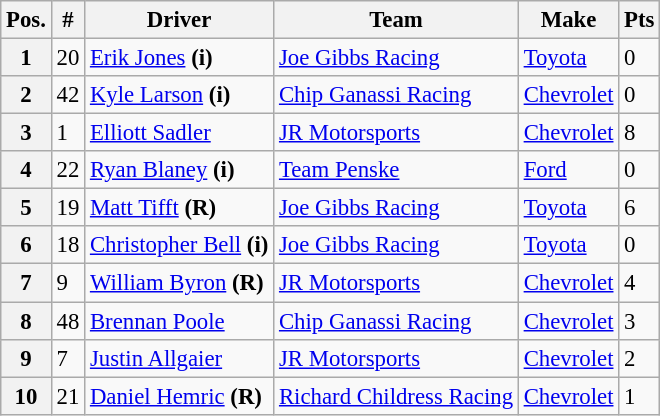<table class="wikitable" style="font-size:95%">
<tr>
<th>Pos.</th>
<th>#</th>
<th>Driver</th>
<th>Team</th>
<th>Make</th>
<th>Pts</th>
</tr>
<tr>
<th>1</th>
<td>20</td>
<td><a href='#'>Erik Jones</a> <strong>(i)</strong></td>
<td><a href='#'>Joe Gibbs Racing</a></td>
<td><a href='#'>Toyota</a></td>
<td>0</td>
</tr>
<tr>
<th>2</th>
<td>42</td>
<td><a href='#'>Kyle Larson</a> <strong>(i)</strong></td>
<td><a href='#'>Chip Ganassi Racing</a></td>
<td><a href='#'>Chevrolet</a></td>
<td>0</td>
</tr>
<tr>
<th>3</th>
<td>1</td>
<td><a href='#'>Elliott Sadler</a></td>
<td><a href='#'>JR Motorsports</a></td>
<td><a href='#'>Chevrolet</a></td>
<td>8</td>
</tr>
<tr>
<th>4</th>
<td>22</td>
<td><a href='#'>Ryan Blaney</a> <strong>(i)</strong></td>
<td><a href='#'>Team Penske</a></td>
<td><a href='#'>Ford</a></td>
<td>0</td>
</tr>
<tr>
<th>5</th>
<td>19</td>
<td><a href='#'>Matt Tifft</a> <strong>(R)</strong></td>
<td><a href='#'>Joe Gibbs Racing</a></td>
<td><a href='#'>Toyota</a></td>
<td>6</td>
</tr>
<tr>
<th>6</th>
<td>18</td>
<td><a href='#'>Christopher Bell</a> <strong>(i)</strong></td>
<td><a href='#'>Joe Gibbs Racing</a></td>
<td><a href='#'>Toyota</a></td>
<td>0</td>
</tr>
<tr>
<th>7</th>
<td>9</td>
<td><a href='#'>William Byron</a> <strong>(R)</strong></td>
<td><a href='#'>JR Motorsports</a></td>
<td><a href='#'>Chevrolet</a></td>
<td>4</td>
</tr>
<tr>
<th>8</th>
<td>48</td>
<td><a href='#'>Brennan Poole</a></td>
<td><a href='#'>Chip Ganassi Racing</a></td>
<td><a href='#'>Chevrolet</a></td>
<td>3</td>
</tr>
<tr>
<th>9</th>
<td>7</td>
<td><a href='#'>Justin Allgaier</a></td>
<td><a href='#'>JR Motorsports</a></td>
<td><a href='#'>Chevrolet</a></td>
<td>2</td>
</tr>
<tr>
<th>10</th>
<td>21</td>
<td><a href='#'>Daniel Hemric</a> <strong>(R)</strong></td>
<td><a href='#'>Richard Childress Racing</a></td>
<td><a href='#'>Chevrolet</a></td>
<td>1</td>
</tr>
</table>
